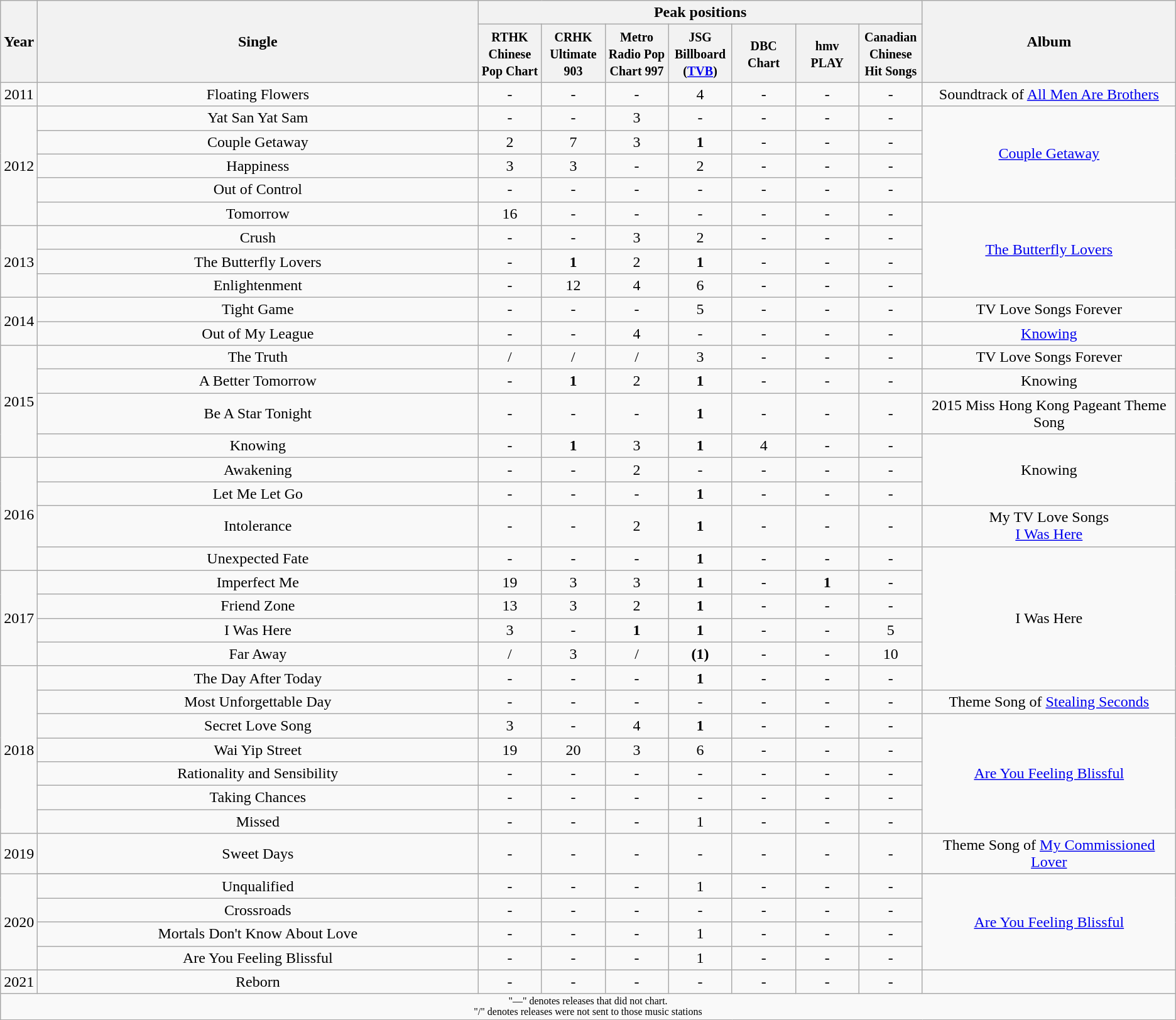<table class="wikitable">
<tr>
<th rowspan="2">Year</th>
<th rowspan="2" style="width:460px;">Single</th>
<th colspan="7">Peak positions</th>
<th scope="col" rowspan="2">Album</th>
</tr>
<tr>
<th style="width:60px;"><small>RTHK Chinese Pop Chart</small></th>
<th style="width:60px;"><small>CRHK Ultimate 903</small></th>
<th style="width:60px;"><small>Metro Radio Pop Chart 997</small></th>
<th style="width:60px;"><small>JSG Billboard (<a href='#'>TVB</a>)</small></th>
<th style="width:60px;"><small>DBC Chart</small></th>
<th style="width:60px;"><small>hmv PLAY</small></th>
<th style="width:60px;"><small>Canadian Chinese Hit Songs</small></th>
</tr>
<tr align="center">
<td>2011</td>
<td>Floating Flowers</td>
<td style="text-align:center;">-</td>
<td style="text-align:center;">-</td>
<td style="text-align:center;">-</td>
<td style="text-align:center;">4</td>
<td style="text-align:center;">-</td>
<td style="text-align:center;">-</td>
<td style="text-align:center;">-</td>
<td>Soundtrack of <a href='#'>All Men Are Brothers</a></td>
</tr>
<tr align="center">
<td rowspan="5">2012</td>
<td>Yat San Yat Sam</td>
<td style="text-align:center;">-</td>
<td style="text-align:center;">-</td>
<td style="text-align:center;">3</td>
<td style="text-align:center;">-</td>
<td style="text-align:center;">-</td>
<td style="text-align:center;">-</td>
<td style="text-align:center;">-</td>
<td rowspan="4"><a href='#'>Couple Getaway</a></td>
</tr>
<tr align="center">
<td>Couple Getaway</td>
<td style="text-align:center;">2</td>
<td style="text-align:center;">7</td>
<td style="text-align:center;">3</td>
<td style="text-align:center;"><strong>1</strong></td>
<td style="text-align:center;">-</td>
<td style="text-align:center;">-</td>
<td style="text-align:center;">-</td>
</tr>
<tr align="center">
<td>Happiness</td>
<td style="text-align:center;">3</td>
<td style="text-align:center;">3</td>
<td style="text-align:center;">-</td>
<td style="text-align:center;">2</td>
<td style="text-align:center;">-</td>
<td style="text-align:center;">-</td>
<td style="text-align:center;">-</td>
</tr>
<tr align="center">
<td>Out of Control</td>
<td style="text-align:center;">-</td>
<td style="text-align:center;">-</td>
<td style="text-align:center;">-</td>
<td style="text-align:center;">-</td>
<td style="text-align:center;">-</td>
<td style="text-align:center;">-</td>
<td style="text-align:center;">-</td>
</tr>
<tr align="center">
<td>Tomorrow</td>
<td style="text-align:center;">16</td>
<td style="text-align:center;">-</td>
<td style="text-align:center;">-</td>
<td style="text-align:center;">-</td>
<td style="text-align:center;">-</td>
<td style="text-align:center;">-</td>
<td style="text-align:center;">-</td>
<td rowspan="4"><a href='#'>The Butterfly Lovers</a></td>
</tr>
<tr align="center">
<td rowspan="3">2013</td>
<td>Crush</td>
<td style="text-align:center;">-</td>
<td style="text-align:center;">-</td>
<td style="text-align:center;">3</td>
<td style="text-align:center;">2</td>
<td style="text-align:center;">-</td>
<td style="text-align:center;">-</td>
<td style="text-align:center;">-</td>
</tr>
<tr align="center">
<td>The Butterfly Lovers</td>
<td style="text-align:center;">-</td>
<td style="text-align:center;"><strong>1</strong></td>
<td style="text-align:center;">2</td>
<td style="text-align:center;"><strong>1</strong></td>
<td style="text-align:center;">-</td>
<td style="text-align:center;">-</td>
<td style="text-align:center;">-</td>
</tr>
<tr align="center">
<td>Enlightenment</td>
<td style="text-align:center;">-</td>
<td style="text-align:center;">12</td>
<td style="text-align:center;">4</td>
<td style="text-align:center;">6</td>
<td style="text-align:center;">-</td>
<td style="text-align:center;">-</td>
<td style="text-align:center;">-</td>
</tr>
<tr align="center">
<td rowspan="2">2014</td>
<td>Tight Game</td>
<td style="text-align:center;">-</td>
<td style="text-align:center;">-</td>
<td style="text-align:center;">-</td>
<td style="text-align:center;">5</td>
<td style="text-align:center;">-</td>
<td style="text-align:center;">-</td>
<td style="text-align:center;">-</td>
<td>TV Love Songs Forever</td>
</tr>
<tr align="center">
<td>Out of My League</td>
<td style="text-align:center;">-</td>
<td style="text-align:center;">-</td>
<td style="text-align:center;">4</td>
<td style="text-align:center;">-</td>
<td style="text-align:center;">-</td>
<td style="text-align:center;">-</td>
<td style="text-align:center;">-</td>
<td><a href='#'>Knowing</a></td>
</tr>
<tr align="center">
<td rowspan="4">2015</td>
<td>The Truth</td>
<td style="text-align:center;">/</td>
<td style="text-align:center;">/</td>
<td style="text-align:center;">/</td>
<td style="text-align:center;">3</td>
<td style="text-align:center;">-</td>
<td style="text-align:center;">-</td>
<td style="text-align:center;">-</td>
<td>TV Love Songs Forever</td>
</tr>
<tr align="center">
<td>A Better Tomorrow</td>
<td style="text-align:center;">-</td>
<td style="text-align:center;"><strong>1</strong></td>
<td style="text-align:center;">2</td>
<td style="text-align:center;"><strong>1</strong></td>
<td style="text-align:center;">-</td>
<td style="text-align:center;">-</td>
<td style="text-align:center;">-</td>
<td>Knowing</td>
</tr>
<tr align="center">
<td>Be A Star Tonight</td>
<td style="text-align:center;">-</td>
<td style="text-align:center;">-</td>
<td style="text-align:center;">-</td>
<td style="text-align:center;"><strong>1</strong></td>
<td style="text-align:center;">-</td>
<td style="text-align:center;">-</td>
<td style="text-align:center;">-</td>
<td>2015 Miss Hong Kong Pageant Theme Song</td>
</tr>
<tr align="center">
<td>Knowing</td>
<td style="text-align:center;">-</td>
<td style="text-align:center;"><strong>1</strong></td>
<td style="text-align:center;">3</td>
<td style="text-align:center;"><strong>1</strong></td>
<td style="text-align:center;">4</td>
<td style="text-align:center;">-</td>
<td style="text-align:center;">-</td>
<td rowspan="3">Knowing</td>
</tr>
<tr align="center">
<td rowspan="4">2016</td>
<td>Awakening</td>
<td style="text-align:center;">-</td>
<td style="text-align:center;">-</td>
<td style="text-align:center;">2</td>
<td style="text-align:center;">-</td>
<td style="text-align:center;">-</td>
<td style="text-align:center;">-</td>
<td style="text-align:center;">-</td>
</tr>
<tr align="center">
<td>Let Me Let Go</td>
<td style="text-align:center;">-</td>
<td style="text-align:center;">-</td>
<td style="text-align:center;">-</td>
<td style="text-align:center;"><strong>1</strong></td>
<td style="text-align:center;">-</td>
<td style="text-align:center;">-</td>
<td style="text-align:center;">-</td>
</tr>
<tr align="center">
<td>Intolerance</td>
<td style="text-align:center;">-</td>
<td style="text-align:center;">-</td>
<td style="text-align:center;">2</td>
<td style="text-align:center;"><strong>1</strong></td>
<td style="text-align:center;">-</td>
<td style="text-align:center;">-</td>
<td style="text-align:center;">-</td>
<td>My TV Love Songs<br><a href='#'>I Was Here</a></td>
</tr>
<tr align="center">
<td>Unexpected Fate</td>
<td style="text-align:center;">-</td>
<td style="text-align:center;">-</td>
<td style="text-align:center;">-</td>
<td style="text-align:center;"><strong>1</strong></td>
<td style="text-align:center;">-</td>
<td style="text-align:center;">-</td>
<td style="text-align:center;">-</td>
<td rowspan="6">I Was Here</td>
</tr>
<tr align="center">
<td rowspan="4">2017</td>
<td>Imperfect Me</td>
<td style="text-align:center;">19</td>
<td style="text-align:center;">3</td>
<td style="text-align:center;">3</td>
<td style="text-align:center;"><strong>1</strong></td>
<td style="text-align:center;">-</td>
<td style="text-align:center;"><strong>1</strong></td>
<td style="text-align:center;">-</td>
</tr>
<tr align="center">
<td>Friend Zone</td>
<td style="text-align:center;">13</td>
<td style="text-align:center;">3</td>
<td style="text-align:center;">2</td>
<td style="text-align:center;"><strong>1</strong></td>
<td style="text-align:center;">-</td>
<td style="text-align:center;">-</td>
<td style="text-align:center;">-</td>
</tr>
<tr align="center">
<td>I Was Here</td>
<td style="text-align:center;">3</td>
<td style="text-align:center;">-</td>
<td style="text-align:center;"><strong>1</strong></td>
<td style="text-align:center;"><strong>1</strong></td>
<td style="text-align:center;">-</td>
<td style="text-align:center;">-</td>
<td style="text-align:center;">5</td>
</tr>
<tr align="center">
<td>Far Away</td>
<td style="text-align:center;">/</td>
<td style="text-align:center;">3</td>
<td style="text-align:center;">/</td>
<td style="text-align:center;"><strong>(1)</strong></td>
<td style="text-align:center;">-</td>
<td style="text-align:center;">-</td>
<td style="text-align:center;">10</td>
</tr>
<tr align="center">
<td rowspan="7">2018</td>
<td>The Day After Today</td>
<td style="text-align:center;">-</td>
<td style="text-align:center;">-</td>
<td style="text-align:center;">-</td>
<td style="text-align:center;"><strong>1</strong></td>
<td style="text-align:center;">-</td>
<td style="text-align:center;">-</td>
<td style="text-align:center;">-</td>
</tr>
<tr align="center">
<td>Most Unforgettable Day</td>
<td style="text-align:center;">-</td>
<td style="text-align:center;">-</td>
<td style="text-align:center;">-</td>
<td style="text-align:center;">-</td>
<td style="text-align:center;">-</td>
<td style="text-align:center;">-</td>
<td style="text-align:center;">-</td>
<td>Theme Song of <a href='#'>Stealing Seconds</a></td>
</tr>
<tr align="center">
<td>Secret Love Song</td>
<td style="text-align:center;">3</td>
<td style="text-align:center;">-</td>
<td style="text-align:center;">4</td>
<td style="text-align:center;"><strong>1</strong></td>
<td style="text-align:center;">-</td>
<td style="text-align:center;">-</td>
<td style="text-align:center;">-</td>
<td rowspan="5"><a href='#'>Are You Feeling Blissful</a></td>
</tr>
<tr align="center">
<td>Wai Yip Street</td>
<td style="text-align:center;">19</td>
<td style="text-align:center;">20</td>
<td style="text-align:center;">3</td>
<td style="text-align:center;">6</td>
<td style="text-align:center;">-</td>
<td style="text-align:center;">-</td>
<td style="text-align:center;">-</td>
</tr>
<tr align="center">
<td>Rationality and Sensibility</td>
<td style="text-align:center;">-</td>
<td style="text-align:center;">-</td>
<td style="text-align:center;">-</td>
<td style="text-align:center;">-</td>
<td style="text-align:center;">-</td>
<td style="text-align:center;">-</td>
<td style="text-align:center;">-</td>
</tr>
<tr align="center">
<td>Taking Chances</td>
<td style="text-align:center;">-</td>
<td style="text-align:center;">-</td>
<td style="text-align:center;">-</td>
<td style="text-align:center;">-</td>
<td style="text-align:center;">-</td>
<td style="text-align:center;">-</td>
<td style="text-align:center;">-</td>
</tr>
<tr align="center">
<td>Missed</td>
<td style="text-align:center;">-</td>
<td style="text-align:center;">-</td>
<td style="text-align:center;">-</td>
<td style="text-align:center;">1</td>
<td style="text-align:center;">-</td>
<td style="text-align:center;">-</td>
<td style="text-align:center;">-</td>
</tr>
<tr align="center">
<td rowspan="1">2019</td>
<td>Sweet Days</td>
<td style="text-align:center;">-</td>
<td style="text-align:center;">-</td>
<td style="text-align:center;">-</td>
<td style="text-align:center;">-</td>
<td style="text-align:center;">-</td>
<td style="text-align:center;">-</td>
<td style="text-align:center;">-</td>
<td>Theme Song of <a href='#'>My Commissioned Lover</a></td>
</tr>
<tr align="center">
<td rowspan="5">2020</td>
</tr>
<tr align="center">
<td>Unqualified</td>
<td style="text-align:center;">-</td>
<td style="text-align:center;">-</td>
<td style="text-align:center;">-</td>
<td style="text-align:center;">1</td>
<td style="text-align:center;">-</td>
<td style="text-align:center;">-</td>
<td style="text-align:center;">-</td>
<td rowspan="4"><a href='#'>Are You Feeling Blissful</a></td>
</tr>
<tr align="center">
<td>Crossroads</td>
<td style="text-align:center;">-</td>
<td style="text-align:center;">-</td>
<td style="text-align:center;">-</td>
<td style="text-align:center;">-</td>
<td style="text-align:center;">-</td>
<td style="text-align:center;">-</td>
<td style="text-align:center;">-</td>
</tr>
<tr align="center">
<td>Mortals Don't Know About Love</td>
<td style="text-align:center;">-</td>
<td style="text-align:center;">-</td>
<td style="text-align:center;">-</td>
<td style="text-align:center;">1</td>
<td style="text-align:center;">-</td>
<td style="text-align:center;">-</td>
<td style="text-align:center;">-</td>
</tr>
<tr align="center">
<td>Are You Feeling Blissful</td>
<td style="text-align:center;">-</td>
<td style="text-align:center;">-</td>
<td style="text-align:center;">-</td>
<td style="text-align:center;">1</td>
<td style="text-align:center;">-</td>
<td style="text-align:center;">-</td>
<td style="text-align:center;">-</td>
</tr>
<tr align="center">
<td rowspan="1">2021</td>
<td>Reborn</td>
<td style="text-align:center;">-</td>
<td style="text-align:center;">-</td>
<td style="text-align:center;">-</td>
<td style="text-align:center;">-</td>
<td style="text-align:center;">-</td>
<td style="text-align:center;">-</td>
<td style="text-align:center;">-</td>
</tr>
<tr align="center">
<td colspan="15" style="text-align:center; font-size:8pt;">"—" denotes releases that did not chart.<br> "/" denotes releases were not sent to those music stations</td>
</tr>
</table>
